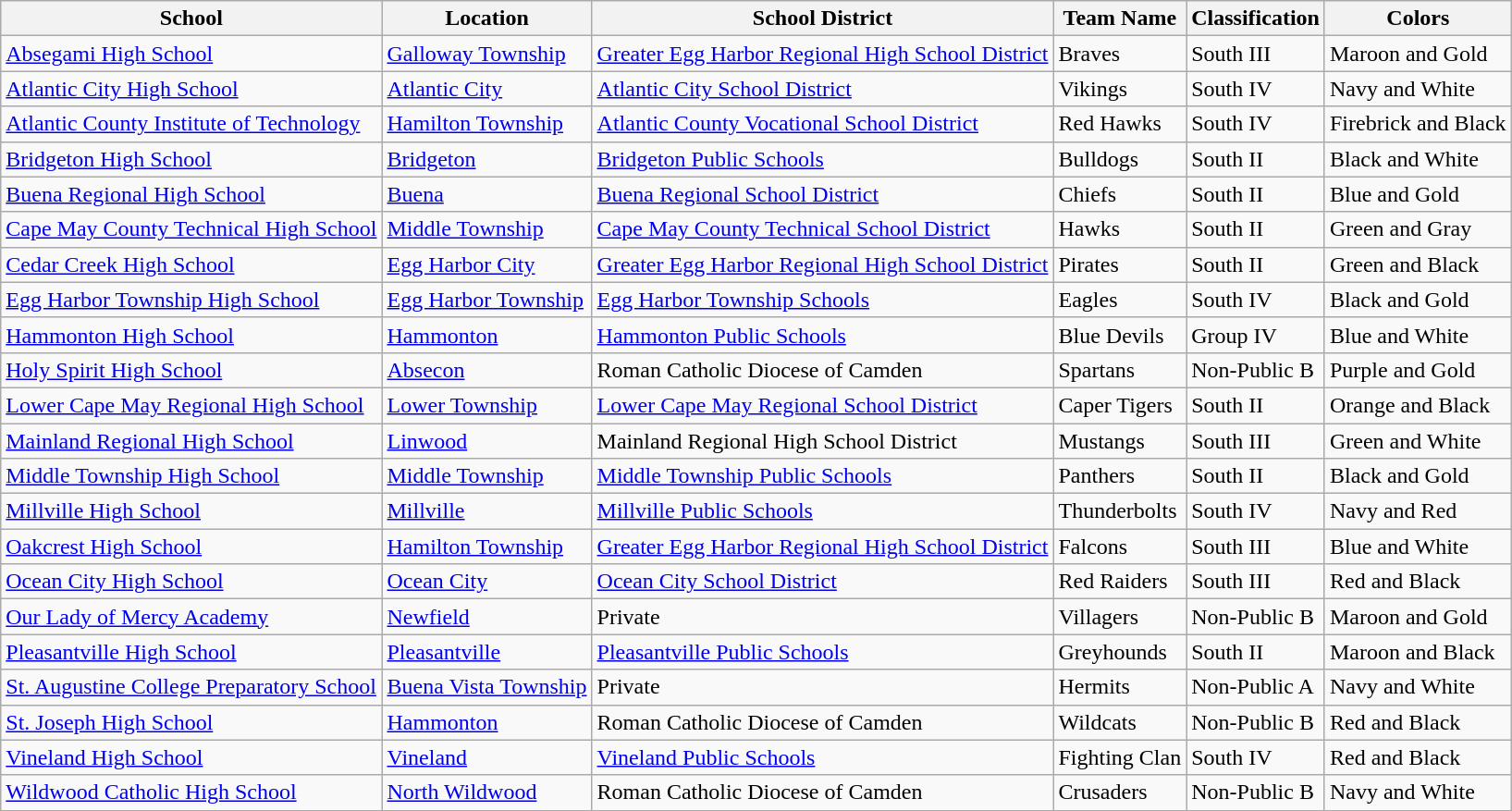<table class="wikitable sortable">
<tr>
<th>School</th>
<th>Location</th>
<th>School District</th>
<th>Team Name</th>
<th>Classification</th>
<th>Colors</th>
</tr>
<tr>
<td><a href='#'>Absegami High School</a></td>
<td><a href='#'>Galloway Township</a></td>
<td><a href='#'>Greater Egg Harbor Regional High School District</a></td>
<td>Braves</td>
<td>South III</td>
<td> Maroon and  Gold</td>
</tr>
<tr>
<td><a href='#'>Atlantic City High School</a></td>
<td><a href='#'>Atlantic City</a></td>
<td><a href='#'>Atlantic City School District</a></td>
<td>Vikings</td>
<td>South IV</td>
<td> Navy and  White</td>
</tr>
<tr>
<td><a href='#'>Atlantic County Institute of Technology</a></td>
<td><a href='#'>Hamilton Township</a></td>
<td><a href='#'>Atlantic County Vocational School District</a></td>
<td>Red Hawks</td>
<td>South IV</td>
<td> Firebrick and  Black</td>
</tr>
<tr>
<td><a href='#'>Bridgeton High School</a></td>
<td><a href='#'>Bridgeton</a></td>
<td><a href='#'>Bridgeton Public Schools</a></td>
<td>Bulldogs</td>
<td>South II</td>
<td> Black and  White</td>
</tr>
<tr>
<td><a href='#'>Buena Regional High School</a></td>
<td><a href='#'>Buena</a></td>
<td><a href='#'>Buena Regional School District</a></td>
<td>Chiefs</td>
<td>South II</td>
<td> Blue and  Gold</td>
</tr>
<tr>
<td><a href='#'>Cape May County Technical High School</a></td>
<td><a href='#'>Middle Township</a></td>
<td><a href='#'>Cape May County Technical School District</a></td>
<td>Hawks</td>
<td>South II</td>
<td> Green and  Gray</td>
</tr>
<tr>
<td><a href='#'>Cedar Creek High School</a></td>
<td><a href='#'>Egg Harbor City</a></td>
<td><a href='#'>Greater Egg Harbor Regional High School District</a></td>
<td>Pirates</td>
<td>South II</td>
<td> Green and  Black</td>
</tr>
<tr>
<td><a href='#'>Egg Harbor Township High School</a></td>
<td><a href='#'>Egg Harbor Township</a></td>
<td><a href='#'>Egg Harbor Township Schools</a></td>
<td>Eagles</td>
<td>South IV</td>
<td> Black and  Gold</td>
</tr>
<tr>
<td><a href='#'>Hammonton High School</a></td>
<td><a href='#'>Hammonton</a></td>
<td><a href='#'>Hammonton Public Schools</a></td>
<td>Blue Devils</td>
<td>Group IV</td>
<td> Blue and  White</td>
</tr>
<tr>
<td><a href='#'>Holy Spirit High School</a></td>
<td><a href='#'>Absecon</a></td>
<td>Roman Catholic Diocese of Camden</td>
<td>Spartans</td>
<td>Non-Public B</td>
<td> Purple and  Gold</td>
</tr>
<tr>
<td><a href='#'>Lower Cape May Regional High School</a></td>
<td><a href='#'>Lower Township</a></td>
<td><a href='#'>Lower Cape May Regional School District</a></td>
<td>Caper Tigers</td>
<td>South II</td>
<td> Orange and  Black</td>
</tr>
<tr>
<td><a href='#'>Mainland Regional High School</a></td>
<td><a href='#'>Linwood</a></td>
<td>Mainland Regional High School District</td>
<td>Mustangs</td>
<td>South III</td>
<td> Green and  White</td>
</tr>
<tr>
<td><a href='#'>Middle Township High School</a></td>
<td><a href='#'>Middle Township</a></td>
<td><a href='#'>Middle Township Public Schools</a></td>
<td>Panthers</td>
<td>South II</td>
<td> Black and  Gold</td>
</tr>
<tr>
<td><a href='#'>Millville High School</a></td>
<td><a href='#'>Millville</a></td>
<td><a href='#'>Millville Public Schools</a></td>
<td>Thunderbolts</td>
<td>South IV</td>
<td> Navy and  Red</td>
</tr>
<tr>
<td><a href='#'>Oakcrest High School</a></td>
<td><a href='#'>Hamilton Township</a></td>
<td><a href='#'>Greater Egg Harbor Regional High School District</a></td>
<td>Falcons</td>
<td>South III</td>
<td> Blue and  White</td>
</tr>
<tr>
<td><a href='#'>Ocean City High School</a></td>
<td><a href='#'>Ocean City</a></td>
<td><a href='#'>Ocean City School District</a></td>
<td>Red Raiders</td>
<td>South III</td>
<td> Red and  Black</td>
</tr>
<tr>
<td><a href='#'>Our Lady of Mercy Academy</a></td>
<td><a href='#'>Newfield</a></td>
<td>Private</td>
<td>Villagers</td>
<td>Non-Public B</td>
<td> Maroon and  Gold</td>
</tr>
<tr>
<td><a href='#'>Pleasantville High School</a></td>
<td><a href='#'>Pleasantville</a></td>
<td><a href='#'>Pleasantville Public Schools</a></td>
<td>Greyhounds</td>
<td>South II</td>
<td> Maroon and  Black</td>
</tr>
<tr>
<td><a href='#'>St. Augustine College Preparatory School</a></td>
<td><a href='#'>Buena Vista Township</a></td>
<td>Private</td>
<td>Hermits</td>
<td>Non-Public A</td>
<td> Navy and  White</td>
</tr>
<tr>
<td><a href='#'>St. Joseph High School</a></td>
<td><a href='#'>Hammonton</a></td>
<td>Roman Catholic Diocese of Camden</td>
<td>Wildcats</td>
<td>Non-Public B</td>
<td> Red and  Black</td>
</tr>
<tr>
<td><a href='#'>Vineland High School</a></td>
<td><a href='#'>Vineland</a></td>
<td><a href='#'>Vineland Public Schools</a></td>
<td>Fighting Clan</td>
<td>South IV</td>
<td> Red and  Black</td>
</tr>
<tr>
<td><a href='#'>Wildwood Catholic High School</a></td>
<td><a href='#'>North Wildwood</a></td>
<td>Roman Catholic Diocese of Camden</td>
<td>Crusaders</td>
<td>Non-Public B</td>
<td> Navy and  White</td>
</tr>
</table>
